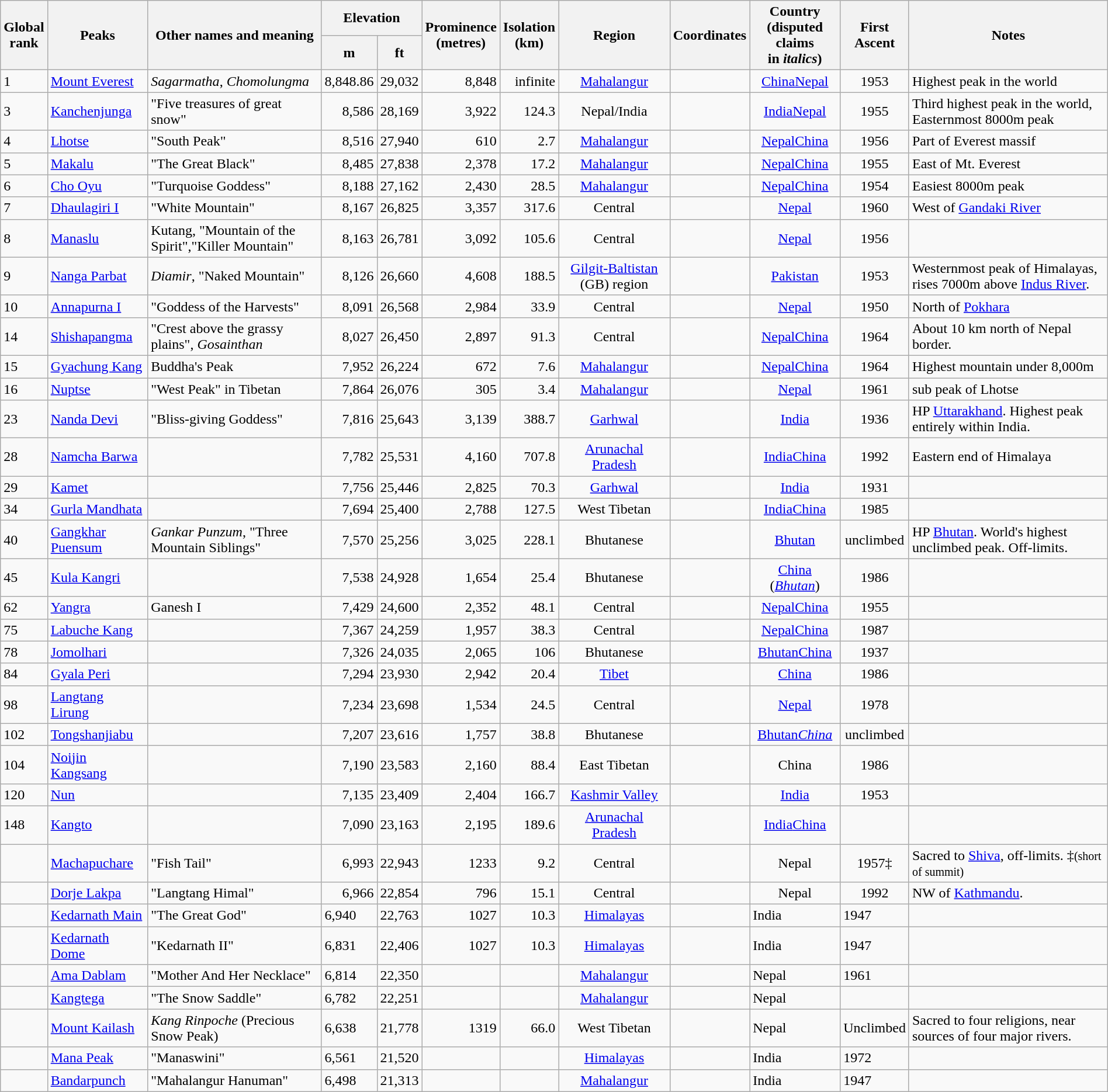<table class="wikitable sortable sort-under-center col4right" style="margin:auto">
<tr>
<th rowspan=2>Global<br>rank</th>
<th rowspan=2>Peaks</th>
<th rowspan=2>Other names and meaning</th>
<th colspan=2>Elevation</th>
<th rowspan=2 data-sort-type="number">Prominence<br>(metres)</th>
<th rowspan=2 data-sort-type="number">Isolation<br>(km)</th>
<th rowspan=2>Region</th>
<th rowspan=2>Coordinates</th>
<th rowspan=2 class="unsortable" >Country<br>(disputed claims<br>in <em>italics</em>)</th>
<th rowspan=2 data-sort-type="number">First<br>Ascent</th>
<th rowspan=2 class=unsortable>Notes</th>
</tr>
<tr>
<th data-sort-type="number">m</th>
<th>ft</th>
</tr>
<tr>
<td>1</td>
<td><a href='#'>Mount Everest</a></td>
<td><em>Sagarmatha</em>, <em>Chomolungma</em></td>
<td align=right>8,848.86</td>
<td align=right>29,032</td>
<td align="right">8,848</td>
<td align=right data-sort-value=9999>infinite</td>
<td align=center><a href='#'>Mahalangur</a></td>
<td data-sort-value=8655><small></small></td>
<td align=center><a href='#'>China</a><a href='#'>Nepal</a></td>
<td align=center>1953</td>
<td>Highest peak in the world</td>
</tr>
<tr>
<td>3</td>
<td><a href='#'>Kanchenjunga</a></td>
<td>"Five treasures of great snow"</td>
<td align=right>8,586</td>
<td align=right>28,169</td>
<td align="right">3,922</td>
<td align=right>124.3</td>
<td align=center>Nepal/India</td>
<td data-sort-value=8808><small></small></td>
<td align=center><a href='#'>India</a><a href='#'>Nepal</a></td>
<td align=center>1955</td>
<td>Third highest peak in the world, Easternmost 8000m peak</td>
</tr>
<tr>
<td>4</td>
<td><a href='#'>Lhotse</a></td>
<td>"South Peak"</td>
<td align=right>8,516</td>
<td align=right>27,940</td>
<td align="right">610</td>
<td align=right>2.7</td>
<td align=center><a href='#'>Mahalangur</a></td>
<td data-sort-value=8656><small></small></td>
<td align=center><a href='#'>Nepal</a><a href='#'>China</a></td>
<td align=center>1956</td>
<td>Part of Everest massif</td>
</tr>
<tr>
<td>5</td>
<td><a href='#'>Makalu</a></td>
<td>"The Great Black"</td>
<td align=right>8,485</td>
<td align=right>27,838</td>
<td align="right">2,378</td>
<td align=right>17.2</td>
<td align=center><a href='#'>Mahalangur</a></td>
<td data-sort-value=8705><small></small></td>
<td align=center><a href='#'>Nepal</a><a href='#'>China</a></td>
<td align=center>1955</td>
<td>East of Mt. Everest</td>
</tr>
<tr>
<td>6</td>
<td><a href='#'>Cho Oyu</a></td>
<td>"Turquoise Goddess"</td>
<td align=right>8,188</td>
<td align=right>27,162</td>
<td align="right">2,430</td>
<td align=right>28.5</td>
<td align=center><a href='#'>Mahalangur</a></td>
<td data-sort-value=8639><small></small></td>
<td align=center><a href='#'>Nepal</a><a href='#'>China</a></td>
<td align=center>1954</td>
<td>Easiest 8000m peak</td>
</tr>
<tr>
<td>7</td>
<td><a href='#'>Dhaulagiri I</a></td>
<td>"White Mountain"</td>
<td align=right>8,167</td>
<td align=right>26,825</td>
<td align="right">3,357</td>
<td align=right>317.6</td>
<td align=center>Central</td>
<td data-sort-value=8329><small></small></td>
<td align=center><a href='#'>Nepal</a></td>
<td align=center>1960</td>
<td>West of <a href='#'>Gandaki River</a></td>
</tr>
<tr>
<td>8</td>
<td><a href='#'>Manaslu</a></td>
<td>Kutang, "Mountain of the Spirit","Killer Mountain"</td>
<td align=right>8,163</td>
<td align=right>26,781</td>
<td align="right">3,092</td>
<td align=right>105.6</td>
<td align=center>Central</td>
<td data-sort-value=8433><small></small></td>
<td align=center><a href='#'>Nepal</a></td>
<td align=center>1956</td>
<td></td>
</tr>
<tr>
<td>9</td>
<td><a href='#'>Nanga Parbat</a></td>
<td><em>Diamir</em>, "Naked Mountain"</td>
<td align=right>8,126</td>
<td align=right>26,660</td>
<td align="right">4,608</td>
<td align=right>188.5</td>
<td align=center><a href='#'>Gilgit-Baltistan</a> (GB) region</td>
<td data-sort-value=7435><small></small></td>
<td align=center><a href='#'>Pakistan</a></td>
<td align=center>1953</td>
<td>Westernmost peak of Himalayas, rises 7000m above <a href='#'>Indus River</a>.</td>
</tr>
<tr>
<td>10</td>
<td><a href='#'>Annapurna I</a></td>
<td>"Goddess of the Harvests"</td>
<td align=right>8,091</td>
<td align=right>26,568</td>
<td align="right">2,984</td>
<td align=right>33.9</td>
<td align=center>Central</td>
<td data-sort-value=8349><small></small></td>
<td align=center><a href='#'>Nepal</a></td>
<td align=center>1950</td>
<td>North of <a href='#'>Pokhara</a></td>
</tr>
<tr>
<td>14</td>
<td><a href='#'>Shishapangma</a></td>
<td>"Crest above the grassy plains", <em>Gosainthan</em></td>
<td align=right>8,027</td>
<td align=right>26,450</td>
<td align="right">2,897</td>
<td align=right>91.3</td>
<td align=center>Central</td>
<td data-sort-value=8546><small></small></td>
<td align=center><a href='#'>Nepal</a><a href='#'>China</a></td>
<td align=center>1964</td>
<td>About 10 km north of Nepal border.</td>
</tr>
<tr>
<td>15</td>
<td><a href='#'>Gyachung Kang</a></td>
<td>Buddha's Peak</td>
<td align=right>7,952</td>
<td align=right>26,224</td>
<td align="right">672</td>
<td align=right>7.6</td>
<td align=center><a href='#'>Mahalangur</a></td>
<td data-sort-value=8644><small></small></td>
<td align=center><a href='#'>Nepal</a><a href='#'>China</a></td>
<td align=center>1964</td>
<td>Highest mountain under 8,000m</td>
</tr>
<tr>
<td>16</td>
<td><a href='#'>Nuptse</a></td>
<td>"West Peak" in Tibetan</td>
<td align=right>7,864</td>
<td align=right>26,076</td>
<td align="right">305</td>
<td align=right>3.4</td>
<td align=center><a href='#'>Mahalangur</a></td>
<td data-sort-value=8653><small></small></td>
<td align=center><a href='#'>Nepal</a></td>
<td align=center>1961</td>
<td>sub peak of Lhotse</td>
</tr>
<tr>
<td>23</td>
<td><a href='#'>Nanda Devi</a></td>
<td>"Bliss-giving Goddess"</td>
<td align=right>7,816</td>
<td align=right>25,643</td>
<td align="right">3,139</td>
<td align=right>388.7</td>
<td align=center><a href='#'>Garhwal</a></td>
<td data-sort-value=7958><small></small></td>
<td align=center><a href='#'>India</a></td>
<td align=center>1936</td>
<td>HP <a href='#'>Uttarakhand</a>. Highest peak entirely within India.</td>
</tr>
<tr>
<td>28</td>
<td><a href='#'>Namcha Barwa</a></td>
<td></td>
<td align=right>7,782</td>
<td align=right>25,531</td>
<td align="right">4,160</td>
<td align=right>707.8</td>
<td align=center><a href='#'>Arunachal Pradesh</a></td>
<td data-sort-value=9503><small></small></td>
<td align=center><a href='#'>India</a><a href='#'>China</a></td>
<td align=center>1992</td>
<td>Eastern end of Himalaya</td>
</tr>
<tr>
<td>29</td>
<td><a href='#'>Kamet</a></td>
<td></td>
<td align=right>7,756</td>
<td align=right>25,446</td>
<td align="right">2,825</td>
<td align=right>70.3</td>
<td align=center><a href='#'>Garhwal</a></td>
<td data-sort-value=7935><small></small></td>
<td align=center><a href='#'>India</a></td>
<td align=center>1931</td>
<td></td>
</tr>
<tr>
<td>34</td>
<td><a href='#'>Gurla Mandhata</a></td>
<td></td>
<td align=right>7,694</td>
<td align=right>25,400</td>
<td align="right">2,788</td>
<td align=right>127.5</td>
<td align=center>West Tibetan</td>
<td data-sort-value=8117><small></small></td>
<td align=center><a href='#'>India</a><a href='#'>China</a></td>
<td align=center>1985</td>
<td></td>
</tr>
<tr>
<td>40</td>
<td><a href='#'>Gangkhar Puensum</a></td>
<td><em>Gankar Punzum</em>, "Three Mountain Siblings"</td>
<td align=right>7,570</td>
<td align=right>25,256</td>
<td align="right">3,025</td>
<td align=right>228.1</td>
<td align=center>Bhutanese</td>
<td data-sort-value=9027><small> </small></td>
<td align=center><a href='#'>Bhutan</a></td>
<td align=center>unclimbed</td>
<td>HP <a href='#'>Bhutan</a>. World's highest unclimbed peak. Off-limits.</td>
</tr>
<tr>
<td>45</td>
<td><a href='#'>Kula Kangri</a></td>
<td></td>
<td align=right>7,538</td>
<td align=right>24,928</td>
<td align="right">1,654</td>
<td align=right>25.4</td>
<td align=center>Bhutanese</td>
<td data-sort-value=9036><small></small></td>
<td align=center><a href='#'>China</a> (<em><a href='#'>Bhutan</a></em>)</td>
<td align=center>1986</td>
<td></td>
</tr>
<tr>
<td>62</td>
<td><a href='#'>Yangra</a></td>
<td>Ganesh I</td>
<td align=right>7,429</td>
<td align=right>24,600</td>
<td align="right">2,352</td>
<td align=right>48.1</td>
<td align=center>Central</td>
<td data-sort-value=8507><small></small></td>
<td align=center><a href='#'>Nepal</a><a href='#'>China</a></td>
<td align=center>1955</td>
<td></td>
</tr>
<tr>
<td>75</td>
<td><a href='#'>Labuche Kang</a></td>
<td></td>
<td align=right>7,367</td>
<td align=right>24,259</td>
<td align="right">1,957</td>
<td align=right>38.3</td>
<td align=center>Central</td>
<td data-sort-value=8621><small></small></td>
<td align=center><a href='#'>Nepal</a><a href='#'>China</a></td>
<td align=center>1987</td>
<td></td>
</tr>
<tr>
<td>78</td>
<td><a href='#'>Jomolhari</a></td>
<td></td>
<td align=right>7,326</td>
<td align=right>24,035</td>
<td align="right">2,065 </td>
<td align=right>106</td>
<td align=center>Bhutanese</td>
<td data-sort-value=8916><small></small></td>
<td align=center><a href='#'>Bhutan</a><a href='#'>China</a></td>
<td align=center>1937</td>
<td></td>
</tr>
<tr>
<td>84</td>
<td><a href='#'>Gyala Peri</a></td>
<td></td>
<td align=right>7,294</td>
<td align=right>23,930</td>
<td align="right">2,942</td>
<td align=right>20.4</td>
<td align=center><a href='#'>Tibet</a></td>
<td data-sort-value=9458><small></small></td>
<td align=center><a href='#'>China</a></td>
<td align=center>1986</td>
<td></td>
</tr>
<tr>
<td>98</td>
<td><a href='#'>Langtang Lirung</a></td>
<td></td>
<td align=right>7,234</td>
<td align=right>23,698</td>
<td align="right">1,534</td>
<td align=right>24.5</td>
<td align=center>Central</td>
<td data-sort-value=8531><small></small></td>
<td align=center><a href='#'>Nepal</a></td>
<td align=center>1978</td>
<td></td>
</tr>
<tr>
<td>102</td>
<td><a href='#'>Tongshanjiabu</a></td>
<td></td>
<td align=right>7,207</td>
<td align=right>23,616</td>
<td align="right">1,757</td>
<td align=right>38.8</td>
<td align=center>Bhutanese</td>
<td data-sort-value=8957><small></small></td>
<td align=center><a href='#'>Bhutan</a><em><a href='#'>China</a></em></td>
<td align=center>unclimbed</td>
<td></td>
</tr>
<tr>
<td>104</td>
<td><a href='#'>Noijin Kangsang</a></td>
<td></td>
<td align=right>7,190</td>
<td align=right>23,583</td>
<td align="right">2,160</td>
<td align=right>88.4</td>
<td align=center>East Tibetan</td>
<td data-sort-value=9010><small></small></td>
<td align=center>China</td>
<td align=center>1986</td>
<td></td>
</tr>
<tr>
<td>120</td>
<td><a href='#'>Nun</a></td>
<td></td>
<td align=right>7,135</td>
<td align=right>23,409</td>
<td align="right">2,404</td>
<td align=right>166.7</td>
<td align=center><a href='#'>Kashmir Valley</a></td>
<td data-sort-value=7601><small></small></td>
<td align=center><a href='#'>India</a></td>
<td align=center>1953</td>
<td></td>
</tr>
<tr>
<td>148</td>
<td><a href='#'>Kangto</a></td>
<td></td>
<td align=right>7,090</td>
<td align=right>23,163</td>
<td align="right">2,195</td>
<td align=right>189.6</td>
<td align=center><a href='#'>Arunachal Pradesh</a></td>
<td data-sort-value=9231><small></small></td>
<td align=center><a href='#'>India</a><a href='#'>China</a></td>
<td align=center></td>
<td></td>
</tr>
<tr>
<td></td>
<td><a href='#'>Machapuchare</a></td>
<td>"Fish Tail"</td>
<td align=right>6,993</td>
<td align=right>22,943</td>
<td align=right>1233</td>
<td align=right>9.2</td>
<td align=center>Central</td>
<td data-sort-value=8356><small></small></td>
<td align=center>Nepal</td>
<td align=center>1957‡</td>
<td>Sacred to <a href='#'>Shiva</a>, off-limits. ‡<small>(short of summit)</small></td>
</tr>
<tr>
<td></td>
<td><a href='#'>Dorje Lakpa</a></td>
<td>"Langtang Himal"</td>
<td align=right>6,966</td>
<td align=right>22,854</td>
<td align=right>796</td>
<td align=right>15.1</td>
<td align=center>Central</td>
<td data-sort-value=8546><small></small></td>
<td align=center>Nepal</td>
<td align=center>1992</td>
<td>NW of <a href='#'>Kathmandu</a>.</td>
</tr>
<tr>
<td></td>
<td><a href='#'>Kedarnath Main</a></td>
<td>"The Great God"</td>
<td>6,940</td>
<td>22,763</td>
<td align=right>1027</td>
<td align=right>10.3</td>
<td align=center><a href='#'>Himalayas</a></td>
<td data-sort-value=8651><small></small></td>
<td>India</td>
<td>1947</td>
<td></td>
</tr>
<tr>
<td></td>
<td><a href='#'>Kedarnath Dome</a></td>
<td>"Kedarnath II"</td>
<td>6,831</td>
<td>22,406</td>
<td align=right>1027</td>
<td align=right>10.3</td>
<td align=center><a href='#'>Himalayas</a></td>
<td data-sort-value=8651><small></small></td>
<td>India</td>
<td>1947</td>
<td></td>
</tr>
<tr>
<td></td>
<td><a href='#'>Ama Dablam</a></td>
<td>"Mother And Her Necklace"</td>
<td>6,814</td>
<td>22,350</td>
<td align=right></td>
<td align=right></td>
<td align=center><a href='#'>Mahalangur</a></td>
<td data-sort-value=8651><small></small></td>
<td>Nepal</td>
<td>1961</td>
<td></td>
</tr>
<tr>
<td></td>
<td><a href='#'>Kangtega</a></td>
<td>"The Snow Saddle"</td>
<td>6,782</td>
<td>22,251</td>
<td align=right></td>
<td align=right></td>
<td align=center><a href='#'>Mahalangur</a></td>
<td data-sort-value=8651><small></small></td>
<td>Nepal</td>
<td></td>
<td></td>
</tr>
<tr>
<td></td>
<td><a href='#'>Mount Kailash</a></td>
<td><em>Kang Rinpoche</em> (Precious Snow Peak)</td>
<td>6,638</td>
<td>21,778</td>
<td align=right>1319</td>
<td align=right>66.0</td>
<td align=center>West Tibetan</td>
<td data-sort-value=8118><small></small></td>
<td>Nepal</td>
<td>Unclimbed</td>
<td>Sacred to four religions, near sources of four major rivers.</td>
</tr>
<tr>
<td></td>
<td><a href='#'>Mana Peak</a></td>
<td>"Manaswini"</td>
<td>6,561</td>
<td>21,520</td>
<td align=right></td>
<td align=right></td>
<td align=center><a href='#'>Himalayas </a></td>
<td data-sort-value=8651><small></small></td>
<td>India</td>
<td>1972</td>
<td></td>
</tr>
<tr>
<td></td>
<td><a href='#'>Bandarpunch</a></td>
<td>"Mahalangur Hanuman"</td>
<td>6,498</td>
<td>21,313</td>
<td align=right></td>
<td align=right></td>
<td align=center><a href='#'>Mahalangur</a></td>
<td data-sort-value=8651><small></small></td>
<td>India</td>
<td>1947</td>
<td></td>
</tr>
</table>
